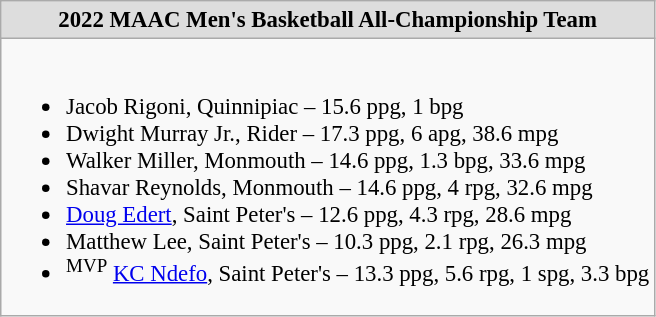<table class="wikitable" style="white-space:nowrap; font-size:95%;">
<tr>
<td style="text-align:center; background:#ddd;"><strong>2022 MAAC Men's Basketball All-Championship Team</strong></td>
</tr>
<tr>
<td><br><ul><li>Jacob Rigoni, Quinnipiac – 15.6 ppg, 1 bpg</li><li>Dwight Murray Jr., Rider – 17.3 ppg, 6 apg, 38.6 mpg</li><li>Walker Miller, Monmouth – 14.6 ppg, 1.3 bpg, 33.6 mpg</li><li>Shavar Reynolds, Monmouth – 14.6 ppg, 4 rpg, 32.6 mpg</li><li><a href='#'>Doug Edert</a>, Saint Peter's – 12.6 ppg, 4.3 rpg, 28.6 mpg</li><li>Matthew Lee, Saint Peter's – 10.3 ppg, 2.1 rpg, 26.3 mpg</li><li><sup>MVP</sup> <a href='#'>KC Ndefo</a>, Saint Peter's – 13.3 ppg, 5.6 rpg, 1 spg, 3.3 bpg</li></ul></td>
</tr>
</table>
